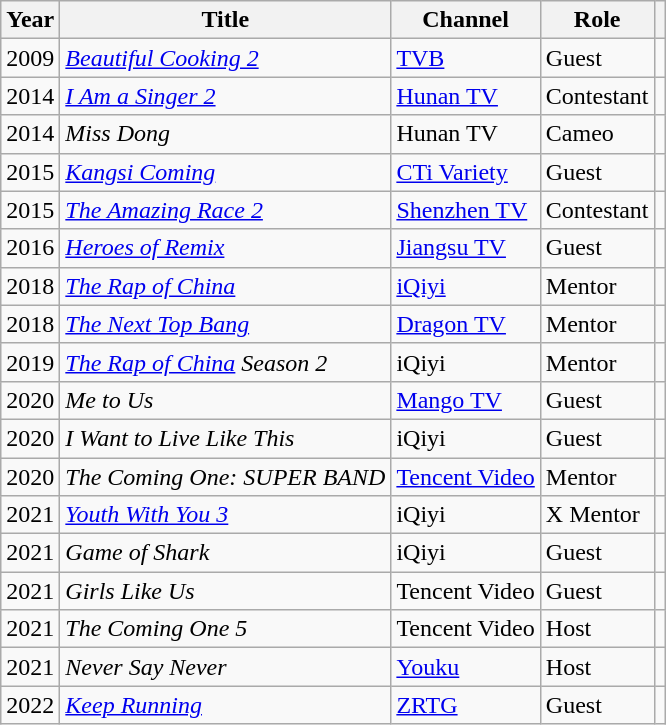<table class="wikitable sortable">
<tr>
<th>Year</th>
<th>Title</th>
<th>Channel</th>
<th>Role</th>
<th class="unsortable"></th>
</tr>
<tr>
<td>2009</td>
<td><em><a href='#'>Beautiful Cooking 2</a></em></td>
<td><a href='#'>TVB</a></td>
<td>Guest</td>
<td></td>
</tr>
<tr>
<td>2014</td>
<td><em><a href='#'>I Am a Singer 2</a></em></td>
<td><a href='#'>Hunan TV</a></td>
<td>Contestant</td>
<td></td>
</tr>
<tr>
<td>2014</td>
<td><em>Miss Dong</em></td>
<td>Hunan TV</td>
<td>Cameo</td>
<td></td>
</tr>
<tr>
<td>2015</td>
<td><em><a href='#'>Kangsi Coming</a></em></td>
<td><a href='#'>CTi Variety</a></td>
<td>Guest</td>
<td></td>
</tr>
<tr>
<td>2015</td>
<td><em><a href='#'>The Amazing Race 2</a></em></td>
<td><a href='#'>Shenzhen TV</a></td>
<td>Contestant</td>
<td></td>
</tr>
<tr>
<td>2016</td>
<td><em><a href='#'>Heroes of Remix</a></em></td>
<td><a href='#'>Jiangsu TV</a></td>
<td>Guest</td>
<td></td>
</tr>
<tr>
<td>2018</td>
<td><em><a href='#'>The Rap of China</a></em></td>
<td><a href='#'>iQiyi</a></td>
<td>Mentor</td>
<td></td>
</tr>
<tr>
<td>2018</td>
<td><em><a href='#'>The Next Top Bang</a></em></td>
<td><a href='#'>Dragon TV</a></td>
<td>Mentor</td>
<td></td>
</tr>
<tr>
<td>2019</td>
<td><em><a href='#'>The Rap of China</a> Season 2</em></td>
<td>iQiyi</td>
<td>Mentor</td>
<td></td>
</tr>
<tr>
<td>2020</td>
<td><em>Me to Us</em></td>
<td><a href='#'>Mango TV</a></td>
<td>Guest</td>
<td></td>
</tr>
<tr>
<td>2020</td>
<td><em>I Want to Live Like This</em></td>
<td>iQiyi</td>
<td>Guest</td>
<td></td>
</tr>
<tr>
<td>2020</td>
<td><em>The Coming One: SUPER BAND</em></td>
<td><a href='#'>Tencent Video</a></td>
<td>Mentor</td>
<td></td>
</tr>
<tr>
<td>2021</td>
<td><em><a href='#'>Youth With You 3</a></em></td>
<td>iQiyi</td>
<td>X Mentor</td>
<td></td>
</tr>
<tr>
<td>2021</td>
<td><em>Game of Shark</em></td>
<td>iQiyi</td>
<td>Guest</td>
<td></td>
</tr>
<tr>
<td>2021</td>
<td><em>Girls Like Us</em></td>
<td>Tencent Video</td>
<td>Guest</td>
<td></td>
</tr>
<tr>
<td>2021</td>
<td><em>The Coming One 5</em></td>
<td>Tencent Video</td>
<td>Host</td>
<td></td>
</tr>
<tr>
<td>2021</td>
<td><em>Never Say Never</em></td>
<td><a href='#'>Youku</a></td>
<td>Host</td>
<td></td>
</tr>
<tr>
<td>2022</td>
<td><em><a href='#'>Keep Running</a></em></td>
<td><a href='#'>ZRTG</a></td>
<td>Guest</td>
<td></td>
</tr>
</table>
